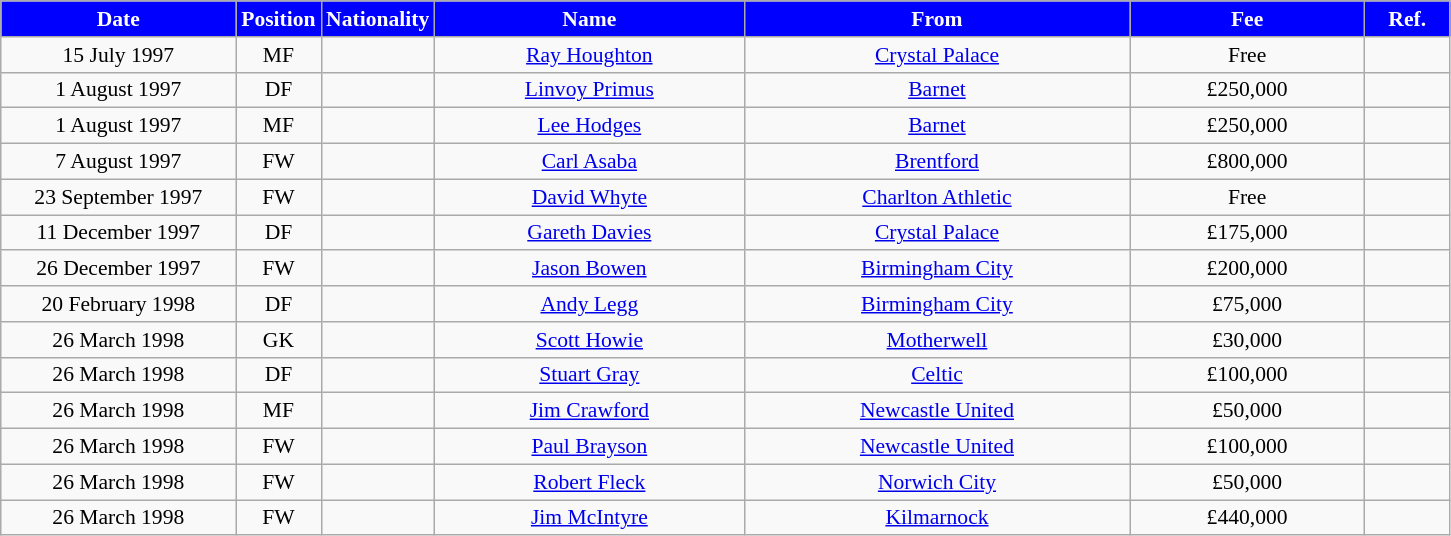<table class="wikitable"  style="text-align:center; font-size:90%; ">
<tr>
<th style="background:#00f; color:white; width:150px;">Date</th>
<th style="background:#00f; color:white; width:50px;">Position</th>
<th style="background:#00f; color:white; width:50px;">Nationality</th>
<th style="background:#00f; color:white; width:200px;">Name</th>
<th style="background:#00f; color:white; width:250px;">From</th>
<th style="background:#00f; color:white; width:150px;">Fee</th>
<th style="background:#00f; color:white; width:50px;">Ref.</th>
</tr>
<tr>
<td>15 July 1997</td>
<td>MF</td>
<td></td>
<td><a href='#'>Ray Houghton</a></td>
<td><a href='#'>Crystal Palace</a></td>
<td>Free</td>
<td></td>
</tr>
<tr>
<td>1 August 1997</td>
<td>DF</td>
<td></td>
<td><a href='#'>Linvoy Primus</a></td>
<td><a href='#'>Barnet</a></td>
<td>£250,000</td>
<td></td>
</tr>
<tr>
<td>1 August 1997</td>
<td>MF</td>
<td></td>
<td><a href='#'>Lee Hodges</a></td>
<td><a href='#'>Barnet</a></td>
<td>£250,000</td>
<td></td>
</tr>
<tr>
<td>7 August 1997</td>
<td>FW</td>
<td></td>
<td><a href='#'>Carl Asaba</a></td>
<td><a href='#'>Brentford</a></td>
<td>£800,000</td>
<td></td>
</tr>
<tr>
<td>23 September 1997</td>
<td>FW</td>
<td></td>
<td><a href='#'>David Whyte</a></td>
<td><a href='#'>Charlton Athletic</a></td>
<td>Free</td>
<td></td>
</tr>
<tr>
<td>11 December 1997</td>
<td>DF</td>
<td></td>
<td><a href='#'>Gareth Davies</a></td>
<td><a href='#'>Crystal Palace</a></td>
<td>£175,000</td>
<td></td>
</tr>
<tr>
<td>26 December 1997</td>
<td>FW</td>
<td></td>
<td><a href='#'>Jason Bowen</a></td>
<td><a href='#'>Birmingham City</a></td>
<td>£200,000</td>
<td></td>
</tr>
<tr>
<td>20 February 1998</td>
<td>DF</td>
<td></td>
<td><a href='#'>Andy Legg</a></td>
<td><a href='#'>Birmingham City</a></td>
<td>£75,000</td>
<td></td>
</tr>
<tr>
<td>26 March 1998</td>
<td>GK</td>
<td></td>
<td><a href='#'>Scott Howie</a></td>
<td><a href='#'>Motherwell</a></td>
<td>£30,000</td>
<td></td>
</tr>
<tr>
<td>26 March 1998</td>
<td>DF</td>
<td></td>
<td><a href='#'>Stuart Gray</a></td>
<td><a href='#'>Celtic</a></td>
<td>£100,000</td>
<td></td>
</tr>
<tr>
<td>26 March 1998</td>
<td>MF</td>
<td></td>
<td><a href='#'>Jim Crawford</a></td>
<td><a href='#'>Newcastle United</a></td>
<td>£50,000</td>
<td></td>
</tr>
<tr>
<td>26 March 1998</td>
<td>FW</td>
<td></td>
<td><a href='#'>Paul Brayson</a></td>
<td><a href='#'>Newcastle United</a></td>
<td>£100,000</td>
<td></td>
</tr>
<tr>
<td>26 March 1998</td>
<td>FW</td>
<td></td>
<td><a href='#'>Robert Fleck</a></td>
<td><a href='#'>Norwich City</a></td>
<td>£50,000</td>
<td></td>
</tr>
<tr>
<td>26 March 1998</td>
<td>FW</td>
<td></td>
<td><a href='#'>Jim McIntyre</a></td>
<td><a href='#'>Kilmarnock</a></td>
<td>£440,000</td>
<td></td>
</tr>
</table>
